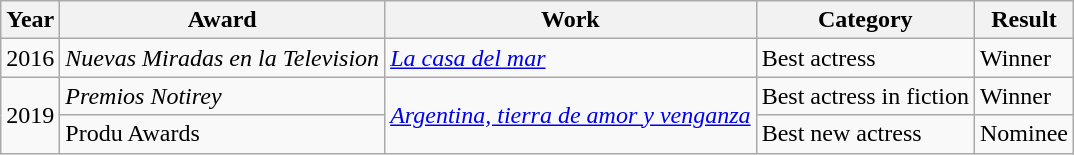<table class="wikitable sortable">
<tr>
<th>Year</th>
<th>Award</th>
<th>Work</th>
<th>Category</th>
<th class="unsortable">Result</th>
</tr>
<tr>
<td>2016</td>
<td><em>Nuevas Miradas en la Television</em></td>
<td><em><a href='#'>La casa del mar</a></em></td>
<td>Best actress</td>
<td>Winner</td>
</tr>
<tr>
<td rowspan="2">2019</td>
<td><em>Premios Notirey</em></td>
<td rowspan="2"><em><a href='#'>Argentina, tierra de amor y venganza</a></em></td>
<td>Best actress in fiction</td>
<td>Winner</td>
</tr>
<tr>
<td>Produ Awards</td>
<td>Best new actress</td>
<td>Nominee</td>
</tr>
</table>
